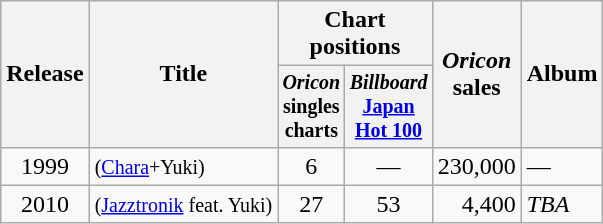<table class="wikitable" style="text-align:center">
<tr ">
<th rowspan="2">Release</th>
<th rowspan="2">Title</th>
<th colspan="2">Chart positions</th>
<th rowspan="2"><em>Oricon</em><br>sales<br></th>
<th rowspan="2">Album</th>
</tr>
<tr style="font-size:smaller;">
<th width="35"><em>Oricon</em> singles charts<br></th>
<th width="35"><em>Billboard</em> <a href='#'>Japan Hot 100</a><br></th>
</tr>
<tr>
<td>1999</td>
<td style="text-align:left;"> <small>(<a href='#'>Chara</a>+Yuki)</small></td>
<td>6</td>
<td>—</td>
<td style="text-align:right;">230,000</td>
<td style="text-align:left;">—</td>
</tr>
<tr>
<td>2010</td>
<td style="text-align:left;"> <small>(<a href='#'>Jazztronik</a> feat. Yuki)</small></td>
<td>27</td>
<td>53</td>
<td style="text-align:right;">4,400</td>
<td style="text-align:left;"><em>TBA</em></td>
</tr>
</table>
